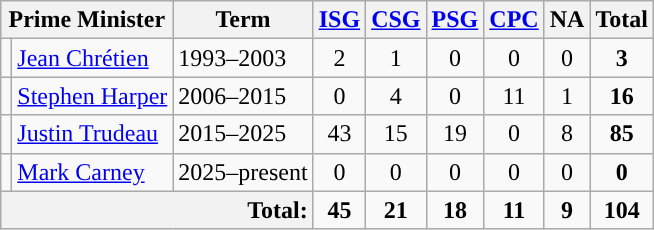<table class="wikitable">
<tr>
<th colspan="2">Prime Minister</th>
<th>Term</th>
<th><a href='#'>ISG</a></th>
<th><a href='#'>CSG</a></th>
<th><a href='#'>PSG</a></th>
<th><a href='#'>CPC</a></th>
<th><abbr>NA</abbr></th>
<th>Total</th>
</tr>
<tr>
<td style="background:"></td>
<td><a href='#'>Jean Chrétien</a></td>
<td>1993–2003</td>
<td style="text-align:center;">2</td>
<td style="text-align:center;">1</td>
<td style="text-align:center;">0</td>
<td style="text-align:center;">0</td>
<td style="text-align:center;">0</td>
<td style="text-align:center;"><strong>3</strong></td>
</tr>
<tr>
<td style="background:"></td>
<td><a href='#'>Stephen Harper</a></td>
<td>2006–2015</td>
<td style="text-align:center;">0</td>
<td style="text-align:center;">4</td>
<td style="text-align:center;">0</td>
<td style="text-align:center;">11</td>
<td style="text-align:center;">1</td>
<td style="text-align:center;"><strong>16</strong></td>
</tr>
<tr>
<td style="background:"></td>
<td><a href='#'>Justin Trudeau</a></td>
<td>2015–2025</td>
<td style="text-align:center;">43</td>
<td style="text-align:center;">15</td>
<td style="text-align:center;">19</td>
<td style="text-align:center;">0</td>
<td style="text-align:center;">8</td>
<td style="text-align:center;"><strong>85</strong></td>
</tr>
<tr>
<td style="background:"></td>
<td><a href='#'>Mark Carney</a></td>
<td>2025–present</td>
<td style="text-align:center;">0</td>
<td style="text-align:center;">0</td>
<td style="text-align:center;">0</td>
<td style="text-align:center;">0</td>
<td style="text-align:center;">0</td>
<td style="text-align:center;"><strong>0</strong></td>
</tr>
<tr>
<th colspan="3" style="text-align:right;"><strong>Total:</strong></th>
<td style="text-align:center;"><strong>45</strong></td>
<td style="text-align:center;"><strong>21</strong></td>
<td style="text-align:center;"><strong>18</strong></td>
<td style="text-align:center;"><strong>11</strong></td>
<td style="text-align:center;"><strong>9</strong></td>
<td style="text-align:center;"><strong>104</strong></td>
</tr>
</table>
